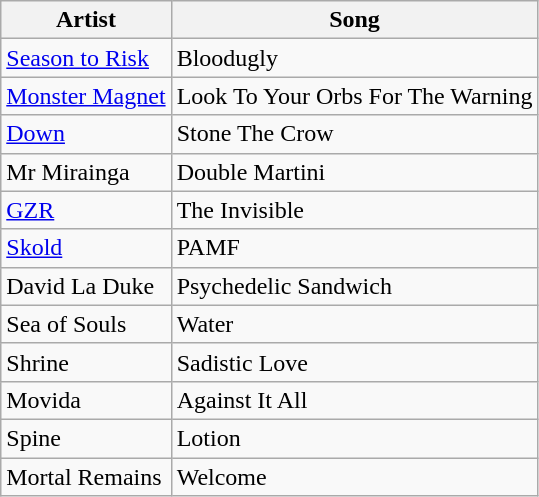<table class="wikitable">
<tr>
<th>Artist</th>
<th>Song</th>
</tr>
<tr>
<td><a href='#'>Season to Risk</a></td>
<td>Bloodugly</td>
</tr>
<tr>
<td><a href='#'>Monster Magnet</a></td>
<td>Look To Your Orbs For The Warning</td>
</tr>
<tr>
<td><a href='#'>Down</a></td>
<td>Stone The Crow</td>
</tr>
<tr>
<td>Mr Mirainga</td>
<td>Double Martini</td>
</tr>
<tr>
<td><a href='#'>GZR</a></td>
<td>The Invisible</td>
</tr>
<tr>
<td><a href='#'>Skold</a></td>
<td>PAMF</td>
</tr>
<tr>
<td>David La Duke</td>
<td>Psychedelic Sandwich</td>
</tr>
<tr>
<td>Sea of Souls</td>
<td>Water</td>
</tr>
<tr>
<td>Shrine</td>
<td>Sadistic Love</td>
</tr>
<tr>
<td>Movida</td>
<td>Against It All</td>
</tr>
<tr>
<td>Spine</td>
<td>Lotion</td>
</tr>
<tr>
<td>Mortal Remains</td>
<td>Welcome</td>
</tr>
</table>
